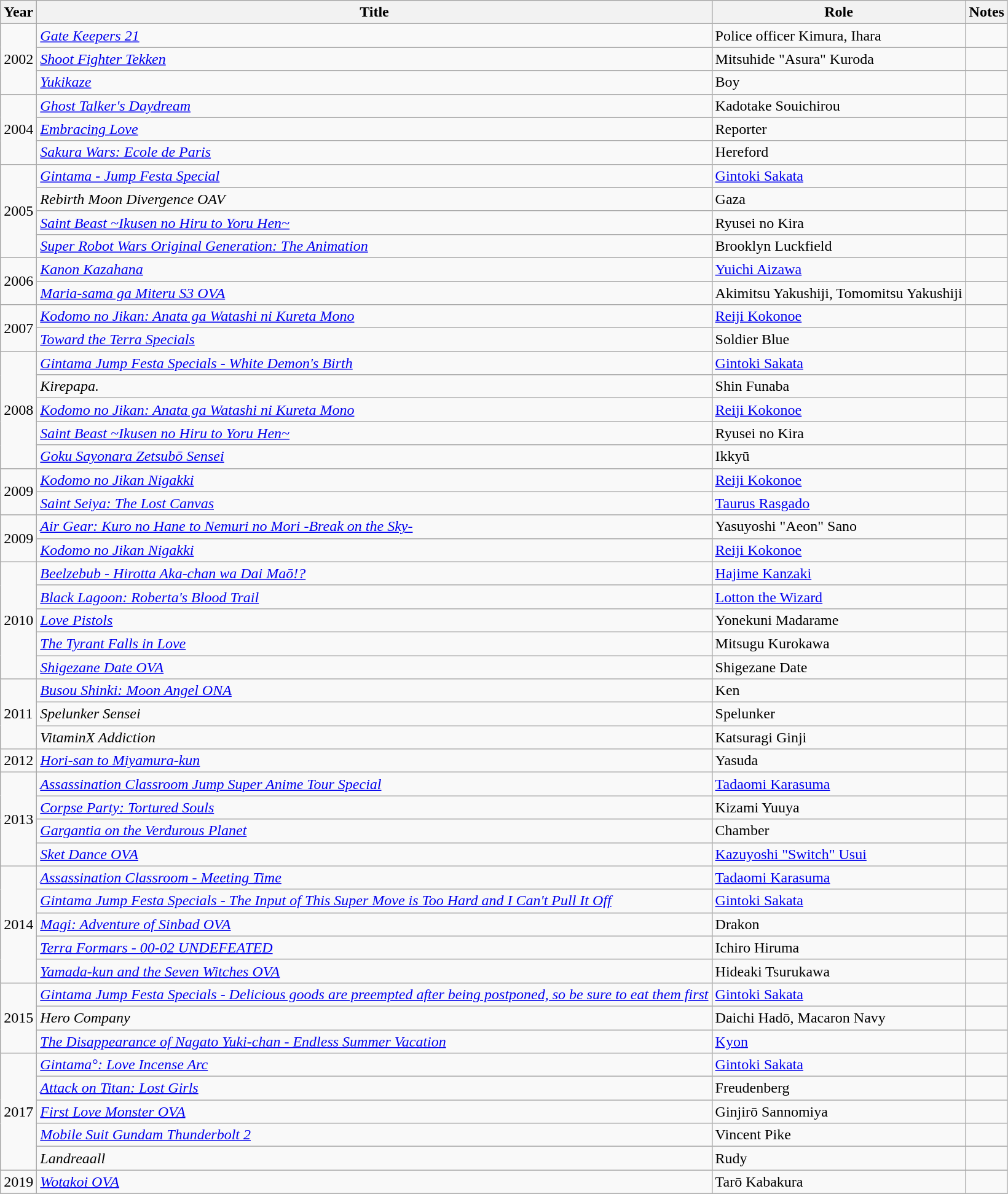<table class="wikitable">
<tr>
<th>Year</th>
<th>Title</th>
<th>Role</th>
<th>Notes</th>
</tr>
<tr>
<td rowspan="3">2002</td>
<td><em><a href='#'>Gate Keepers 21</a></em></td>
<td>Police officer Kimura, Ihara</td>
<td></td>
</tr>
<tr>
<td><em><a href='#'>Shoot Fighter Tekken</a></em></td>
<td>Mitsuhide "Asura" Kuroda</td>
<td></td>
</tr>
<tr>
<td><em><a href='#'>Yukikaze</a></em></td>
<td>Boy</td>
<td></td>
</tr>
<tr>
<td rowspan="3">2004</td>
<td><em><a href='#'>Ghost Talker's Daydream</a></em></td>
<td>Kadotake Souichirou</td>
<td></td>
</tr>
<tr>
<td><em><a href='#'>Embracing Love</a></em></td>
<td>Reporter</td>
<td></td>
</tr>
<tr>
<td><em><a href='#'>Sakura Wars: Ecole de Paris</a></em></td>
<td>Hereford</td>
<td></td>
</tr>
<tr>
<td rowspan="4">2005</td>
<td><em><a href='#'>Gintama - Jump Festa Special</a></em></td>
<td><a href='#'>Gintoki Sakata</a></td>
<td></td>
</tr>
<tr>
<td><em>Rebirth Moon Divergence OAV</em></td>
<td>Gaza</td>
<td></td>
</tr>
<tr>
<td><em><a href='#'>Saint Beast ~Ikusen no Hiru to Yoru Hen~</a></em></td>
<td>Ryusei no Kira</td>
<td></td>
</tr>
<tr>
<td><em><a href='#'>Super Robot Wars Original Generation: The Animation</a></em></td>
<td>Brooklyn Luckfield</td>
<td></td>
</tr>
<tr>
<td rowspan="2">2006</td>
<td><em><a href='#'>Kanon Kazahana</a></em></td>
<td><a href='#'>Yuichi Aizawa</a></td>
<td></td>
</tr>
<tr>
<td><em><a href='#'>Maria-sama ga Miteru S3 OVA</a></em></td>
<td>Akimitsu Yakushiji, Tomomitsu Yakushiji</td>
<td></td>
</tr>
<tr>
<td rowspan="2">2007</td>
<td><em><a href='#'>Kodomo no Jikan: Anata ga Watashi ni Kureta Mono</a></em></td>
<td><a href='#'>Reiji Kokonoe</a></td>
<td></td>
</tr>
<tr>
<td><em><a href='#'>Toward the Terra Specials</a></em></td>
<td>Soldier Blue</td>
<td></td>
</tr>
<tr>
<td rowspan="5">2008</td>
<td><em><a href='#'>Gintama Jump Festa Specials - White Demon's Birth</a></em></td>
<td><a href='#'>Gintoki Sakata</a></td>
<td></td>
</tr>
<tr>
<td><em>Kirepapa.</em></td>
<td>Shin Funaba</td>
<td></td>
</tr>
<tr>
<td><em><a href='#'>Kodomo no Jikan: Anata ga Watashi ni Kureta Mono</a></em></td>
<td><a href='#'>Reiji Kokonoe</a></td>
<td></td>
</tr>
<tr>
<td><em><a href='#'>Saint Beast ~Ikusen no Hiru to Yoru Hen~</a></em></td>
<td>Ryusei no Kira</td>
<td></td>
</tr>
<tr>
<td><em><a href='#'>Goku Sayonara Zetsubō Sensei</a></em></td>
<td>Ikkyū</td>
<td></td>
</tr>
<tr>
<td rowspan="2">2009</td>
<td><em><a href='#'>Kodomo no Jikan Nigakki</a></em></td>
<td><a href='#'>Reiji Kokonoe</a></td>
<td></td>
</tr>
<tr>
<td><em><a href='#'>Saint Seiya: The Lost Canvas</a></em></td>
<td><a href='#'>Taurus Rasgado</a></td>
<td></td>
</tr>
<tr>
<td rowspan="2">2009</td>
<td><em><a href='#'>Air Gear: Kuro no Hane to Nemuri no Mori -Break on the Sky-</a></em></td>
<td>Yasuyoshi "Aeon" Sano</td>
<td></td>
</tr>
<tr>
<td><em><a href='#'>Kodomo no Jikan Nigakki</a></em></td>
<td><a href='#'>Reiji Kokonoe</a></td>
<td></td>
</tr>
<tr>
<td rowspan="5">2010</td>
<td><em><a href='#'>Beelzebub - Hirotta Aka-chan wa Dai Maō!?</a></em></td>
<td><a href='#'>Hajime Kanzaki</a></td>
<td></td>
</tr>
<tr>
<td><em><a href='#'>Black Lagoon: Roberta's Blood Trail</a></em></td>
<td><a href='#'>Lotton the Wizard</a></td>
<td></td>
</tr>
<tr>
<td><em><a href='#'>Love Pistols</a></em></td>
<td>Yonekuni Madarame</td>
<td></td>
</tr>
<tr>
<td><em><a href='#'>The Tyrant Falls in Love</a></em></td>
<td>Mitsugu Kurokawa</td>
<td></td>
</tr>
<tr>
<td><em><a href='#'>Shigezane Date OVA</a></em></td>
<td>Shigezane Date</td>
<td></td>
</tr>
<tr>
<td rowspan="3">2011</td>
<td><em><a href='#'>Busou Shinki: Moon Angel ONA</a></em></td>
<td>Ken</td>
<td></td>
</tr>
<tr>
<td><em>Spelunker Sensei</em></td>
<td>Spelunker</td>
<td></td>
</tr>
<tr>
<td><em>VitaminX Addiction</em></td>
<td>Katsuragi Ginji</td>
<td></td>
</tr>
<tr>
<td>2012</td>
<td><em><a href='#'>Hori-san to Miyamura-kun</a></em></td>
<td>Yasuda</td>
<td></td>
</tr>
<tr>
<td rowspan="4">2013</td>
<td><em><a href='#'>Assassination Classroom Jump Super Anime Tour Special</a></em></td>
<td><a href='#'>Tadaomi Karasuma</a></td>
<td></td>
</tr>
<tr>
<td><em><a href='#'>Corpse Party: Tortured Souls</a></em></td>
<td>Kizami Yuuya</td>
<td></td>
</tr>
<tr>
<td><em><a href='#'>Gargantia on the Verdurous Planet</a></em></td>
<td>Chamber</td>
<td></td>
</tr>
<tr>
<td><em><a href='#'>Sket Dance OVA</a></em></td>
<td><a href='#'>Kazuyoshi "Switch" Usui</a></td>
<td></td>
</tr>
<tr>
<td rowspan="5">2014</td>
<td><em><a href='#'>Assassination Classroom - Meeting Time</a></em></td>
<td><a href='#'>Tadaomi Karasuma</a></td>
<td></td>
</tr>
<tr>
<td><em><a href='#'>Gintama Jump Festa Specials - The Input of This Super Move is Too Hard and I Can't Pull It Off</a></em></td>
<td><a href='#'>Gintoki Sakata</a></td>
<td></td>
</tr>
<tr>
<td><em><a href='#'>Magi: Adventure of Sinbad OVA</a></em></td>
<td>Drakon</td>
<td></td>
</tr>
<tr>
<td><em><a href='#'>Terra Formars - 00-02 UNDEFEATED</a></em></td>
<td>Ichiro Hiruma</td>
<td></td>
</tr>
<tr>
<td><em><a href='#'>Yamada-kun and the Seven Witches OVA</a></em></td>
<td>Hideaki Tsurukawa</td>
<td></td>
</tr>
<tr>
<td rowspan="3">2015</td>
<td><em><a href='#'>Gintama Jump Festa Specials - Delicious goods are preempted after being postponed, so be sure to eat them first</a></em></td>
<td><a href='#'>Gintoki Sakata</a></td>
<td></td>
</tr>
<tr>
<td><em>Hero Company</em></td>
<td>Daichi Hadō, Macaron Navy</td>
<td></td>
</tr>
<tr>
<td><em><a href='#'>The Disappearance of Nagato Yuki-chan - Endless Summer Vacation</a></em></td>
<td><a href='#'>Kyon</a></td>
<td></td>
</tr>
<tr>
<td rowspan="5">2017</td>
<td><em><a href='#'>Gintama°: Love Incense Arc</a></em></td>
<td><a href='#'>Gintoki Sakata</a></td>
<td></td>
</tr>
<tr>
<td><em><a href='#'>Attack on Titan: Lost Girls</a></em></td>
<td>Freudenberg</td>
<td></td>
</tr>
<tr>
<td><em><a href='#'>First Love Monster OVA</a></em></td>
<td>Ginjirō Sannomiya</td>
<td></td>
</tr>
<tr ->
<td><em><a href='#'>Mobile Suit Gundam Thunderbolt 2</a></em></td>
<td>Vincent Pike</td>
<td></td>
</tr>
<tr>
<td><em>Landreaall</em></td>
<td>Rudy</td>
<td></td>
</tr>
<tr>
<td>2019</td>
<td><em><a href='#'>Wotakoi OVA</a></em></td>
<td>Tarō Kabakura</td>
<td></td>
</tr>
<tr>
</tr>
</table>
